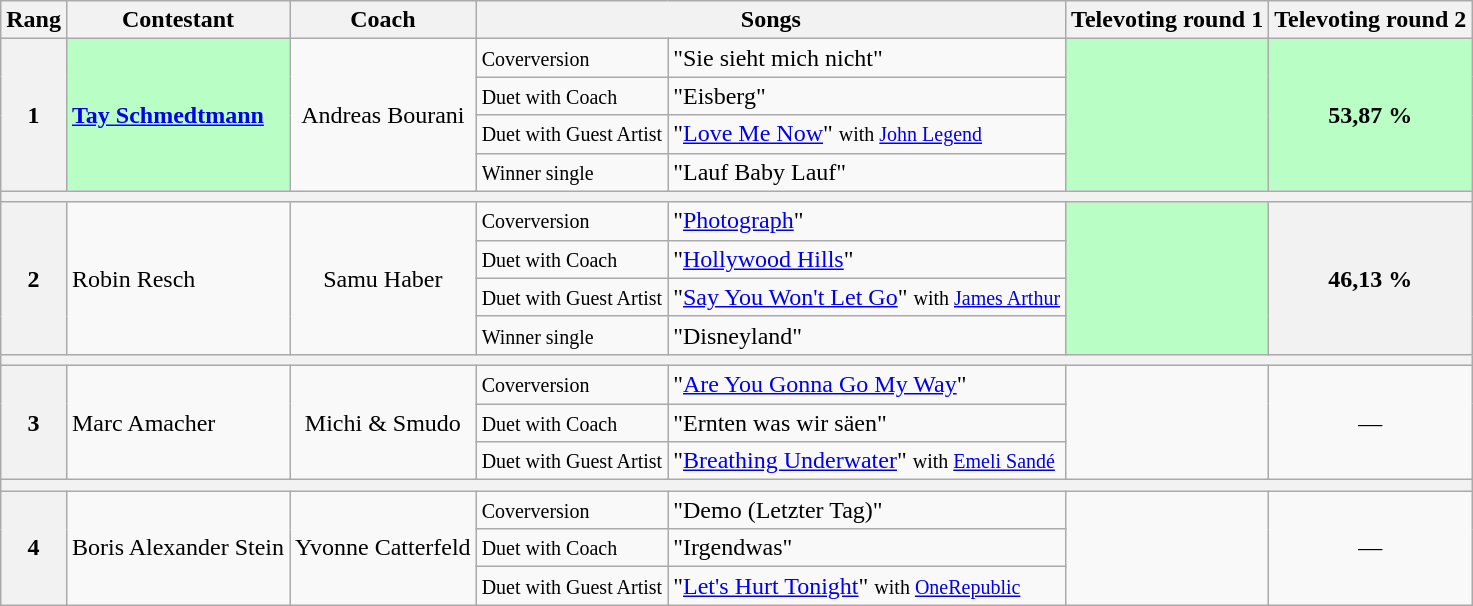<table class="wikitable" style="width: auto;">
<tr>
<th>Rang</th>
<th>Contestant</th>
<th>Coach</th>
<th colspan=2>Songs</th>
<th>Televoting round 1</th>
<th>Televoting round 2</th>
</tr>
<tr>
<th rowspan=4>1</th>
<td rowspan=4 style="background:#B9FFC5"><strong><a href='#'>Tay Schmedtmann</a></strong></td>
<td rowspan=4 style="text-align:center">Andreas Bourani</td>
<td><small>Coverversion</small></td>
<td>"Sie sieht mich nicht"</td>
<th rowspan=4 style="background:#B9FFC5"></th>
<th rowspan=4 style="background:#B9FFC5">53,87 %</th>
</tr>
<tr>
<td><small>Duet with Coach</small></td>
<td>"Eisberg"</td>
</tr>
<tr>
<td><small>Duet with Guest Artist</small></td>
<td>"<a href='#'>Love Me Now</a>" <small>with <a href='#'>John Legend</a></small></td>
</tr>
<tr>
<td><small>Winner single</small></td>
<td>"Lauf Baby Lauf"</td>
</tr>
<tr>
<th colspan=7></th>
</tr>
<tr>
<th rowspan=4>2</th>
<td rowspan=4>Robin Resch</td>
<td rowspan=4 style="text-align:center">Samu Haber</td>
<td><small>Coverversion</small></td>
<td>"<a href='#'>Photograph</a>"</td>
<th rowspan=4 style="background:#B9FFC5"></th>
<th rowspan=4>46,13 %</th>
</tr>
<tr>
<td><small>Duet with Coach</small></td>
<td>"<a href='#'>Hollywood Hills</a>"</td>
</tr>
<tr>
<td><small>Duet with Guest Artist</small></td>
<td>"<a href='#'>Say You Won't Let Go</a>" <small>with <a href='#'>James Arthur</a></small></td>
</tr>
<tr>
<td><small>Winner single</small></td>
<td>"Disneyland"</td>
</tr>
<tr>
<th colspan=7></th>
</tr>
<tr>
<th rowspan=3>3</th>
<td rowspan=3>Marc Amacher</td>
<td rowspan=3 style="text-align:center">Michi & Smudo</td>
<td><small>Coverversion</small></td>
<td>"<a href='#'>Are You Gonna Go My Way</a>"</td>
<td rowspan=3 style="text-align:center"></td>
<td rowspan=3 style="text-align:center">—</td>
</tr>
<tr>
<td><small>Duet with Coach</small></td>
<td>"Ernten was wir säen"</td>
</tr>
<tr>
<td><small>Duet with Guest Artist</small></td>
<td>"<a href='#'>Breathing Underwater</a>" <small> with <a href='#'>Emeli Sandé</a></small></td>
</tr>
<tr>
<th colspan=7></th>
</tr>
<tr>
<th rowspan=3>4</th>
<td rowspan=3>Boris Alexander Stein</td>
<td rowspan=3 style="text-align:center">Yvonne Catterfeld</td>
<td><small>Coverversion</small></td>
<td>"Demo (Letzter Tag)"</td>
<td rowspan=3 style="text-align:center"></td>
<td rowspan=3 style="text-align:center">—</td>
</tr>
<tr>
<td><small>Duet with Coach</small></td>
<td>"Irgendwas"</td>
</tr>
<tr>
<td><small>Duet with Guest Artist</small></td>
<td>"<a href='#'>Let's Hurt Tonight</a>" <small> with <a href='#'>OneRepublic</a></small></td>
</tr>
</table>
